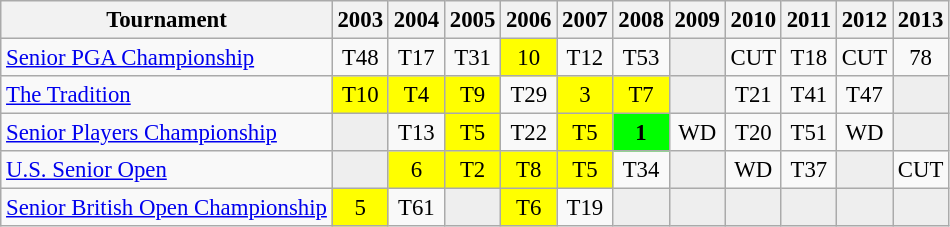<table class="wikitable" style="font-size:95%;">
<tr>
<th>Tournament</th>
<th>2003</th>
<th>2004</th>
<th>2005</th>
<th>2006</th>
<th>2007</th>
<th>2008</th>
<th>2009</th>
<th>2010</th>
<th>2011</th>
<th>2012</th>
<th>2013</th>
</tr>
<tr>
<td><a href='#'>Senior PGA Championship</a></td>
<td align="center">T48</td>
<td align="center">T17</td>
<td align="center">T31</td>
<td align="center" style="background:yellow;">10</td>
<td align="center">T12</td>
<td align="center">T53</td>
<td style="background:#eeeeee;"></td>
<td align="center">CUT</td>
<td align="center">T18</td>
<td align="center">CUT</td>
<td align="center">78</td>
</tr>
<tr>
<td><a href='#'>The Tradition</a></td>
<td align="center" style="background:yellow;">T10</td>
<td align="center" style="background:yellow;">T4</td>
<td align="center" style="background:yellow;">T9</td>
<td align="center">T29</td>
<td align="center" style="background:yellow;">3</td>
<td align="center" style="background:yellow;">T7</td>
<td style="background:#eeeeee;"></td>
<td align="center">T21</td>
<td align="center">T41</td>
<td align="center">T47</td>
<td style="background:#eeeeee;"></td>
</tr>
<tr>
<td><a href='#'>Senior Players Championship</a></td>
<td style="background:#eeeeee;"></td>
<td align="center">T13</td>
<td align="center" style="background:yellow;">T5</td>
<td align="center">T22</td>
<td align="center" style="background:yellow;">T5</td>
<td align="center" style="background:lime;"><strong>1</strong></td>
<td align="center">WD</td>
<td align="center">T20</td>
<td align="center">T51</td>
<td align="center">WD</td>
<td style="background:#eeeeee;"></td>
</tr>
<tr>
<td><a href='#'>U.S. Senior Open</a></td>
<td style="background:#eeeeee;"></td>
<td align="center" style="background:yellow;">6</td>
<td align="center" style="background:yellow;">T2</td>
<td align="center" style="background:yellow;">T8</td>
<td align="center" style="background:yellow;">T5</td>
<td align="center">T34</td>
<td style="background:#eeeeee;"></td>
<td align="center">WD</td>
<td align="center">T37</td>
<td style="background:#eeeeee;"></td>
<td align="center">CUT</td>
</tr>
<tr>
<td><a href='#'>Senior British Open Championship</a></td>
<td align="center" style="background:yellow;">5</td>
<td align="center">T61</td>
<td style="background:#eeeeee;"></td>
<td align="center" style="background:yellow;">T6</td>
<td align="center">T19</td>
<td style="background:#eeeeee;"></td>
<td style="background:#eeeeee;"></td>
<td style="background:#eeeeee;"></td>
<td style="background:#eeeeee;"></td>
<td style="background:#eeeeee;"></td>
<td style="background:#eeeeee;"></td>
</tr>
</table>
